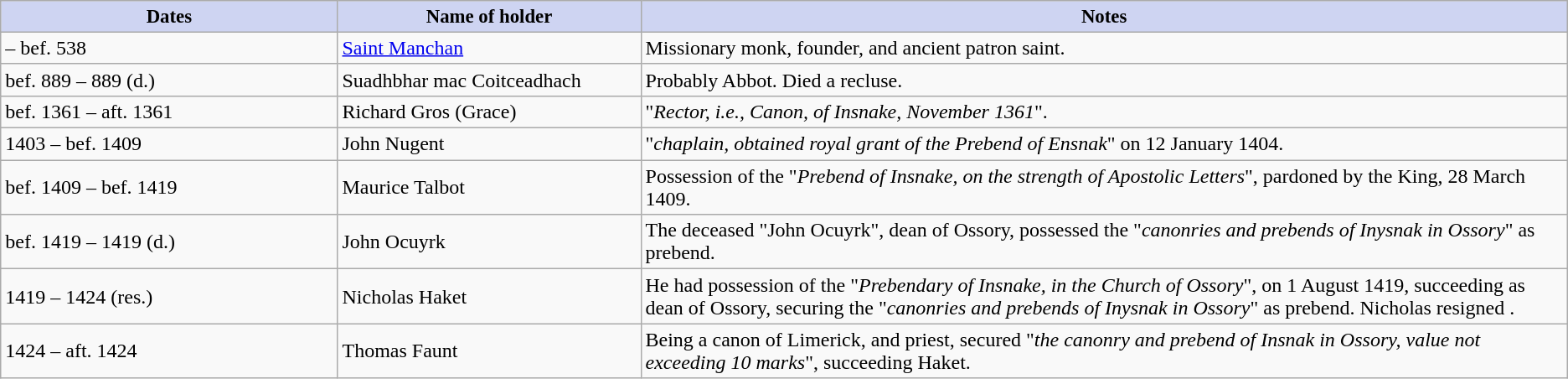<table class="wikitable">
<tr>
<th scope="col" style="background: #CED4F2; width: 20%; font-size: 95%;">Dates</th>
<th scope="col" style="background: #CED4F2; width: 18%; font-size: 95%">Name of holder</th>
<th scope="col" style="background: #CED4F2; width: 55%; font-size: 95%;">Notes</th>
</tr>
<tr>
<td> – bef. 538</td>
<td><a href='#'>Saint Manchan</a></td>
<td>Missionary monk, founder, and ancient patron saint.</td>
</tr>
<tr>
<td>bef. 889 – 889 (d.)</td>
<td>Suadhbhar mac Coitceadhach</td>
<td>Probably Abbot. Died a recluse.</td>
</tr>
<tr>
<td>bef. 1361 – aft. 1361</td>
<td>Richard Gros (Grace)</td>
<td>"<em>Rector, i.e., Canon, of Insnake, November 1361</em>".</td>
</tr>
<tr>
<td>1403 – bef. 1409</td>
<td>John Nugent</td>
<td>"<em>chaplain, obtained royal grant of the Prebend of Ensnak</em>" on 12 January 1404.</td>
</tr>
<tr>
<td>bef. 1409 – bef. 1419</td>
<td>Maurice Talbot</td>
<td>Possession of the "<em>Prebend of Insnake, on the strength of Apostolic Letters</em>", pardoned by the King, 28 March 1409.</td>
</tr>
<tr>
<td>bef. 1419 – 1419 (d.)</td>
<td>John Ocuyrk</td>
<td>The deceased "John Ocuyrk",  dean of Ossory, possessed the "<em>canonries and prebends of Inysnak in Ossory</em>" as prebend.</td>
</tr>
<tr>
<td>1419 – 1424 (res.)</td>
<td>Nicholas Haket</td>
<td>He had possession of the "<em>Prebendary of Insnake, in the Church of Ossory</em>", on 1 August 1419, succeeding as dean of Ossory, securing the  "<em>canonries and prebends of Inysnak in Ossory</em>" as prebend. Nicholas resigned .</td>
</tr>
<tr>
<td>1424 – aft. 1424</td>
<td>Thomas Faunt</td>
<td>Being a canon of Limerick, and priest, secured "<em>the canonry and prebend of Insnak in Ossory, value not exceeding 10 marks</em>", succeeding Haket.</td>
</tr>
</table>
